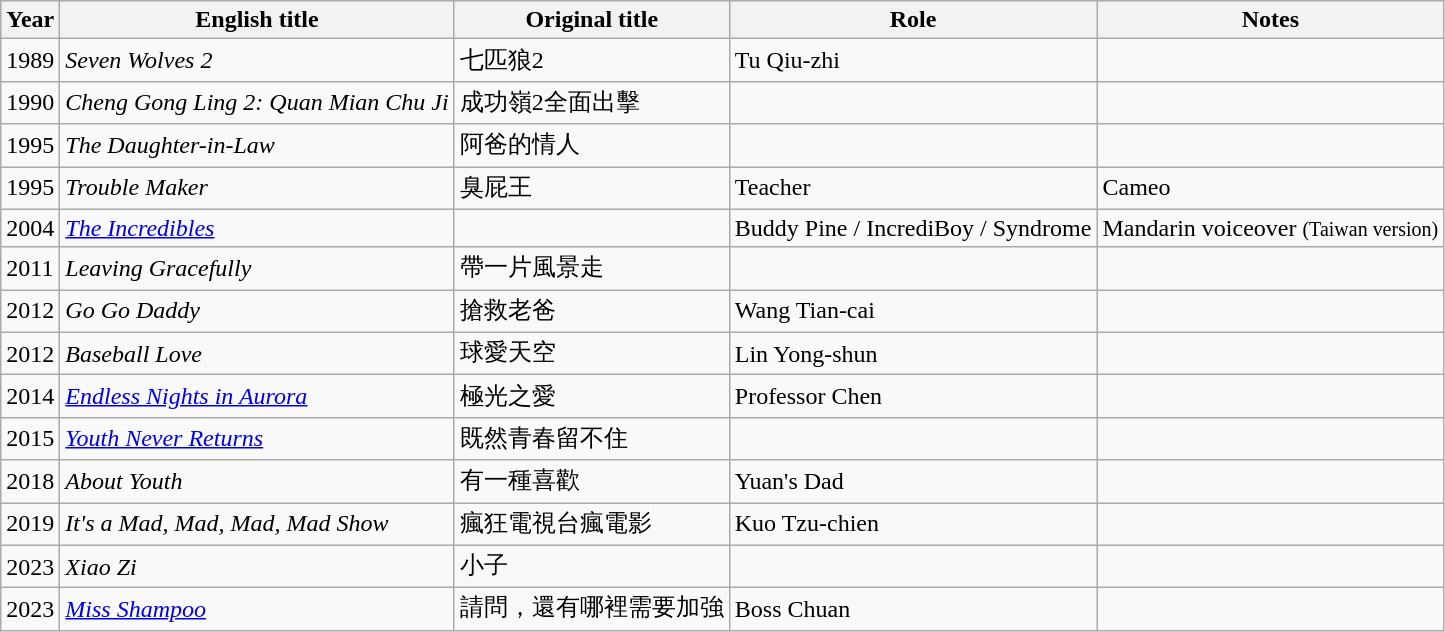<table class="wikitable sortable">
<tr>
<th>Year</th>
<th>English title</th>
<th>Original title</th>
<th>Role</th>
<th class="unsortable">Notes</th>
</tr>
<tr>
<td>1989</td>
<td><em>Seven Wolves 2</em></td>
<td>七匹狼2</td>
<td>Tu Qiu-zhi</td>
<td></td>
</tr>
<tr>
<td>1990</td>
<td><em>Cheng Gong Ling 2: Quan Mian Chu Ji</em></td>
<td>成功嶺2全面出擊</td>
<td></td>
<td></td>
</tr>
<tr>
<td>1995</td>
<td><em>The Daughter-in-Law</em></td>
<td>阿爸的情人</td>
<td></td>
<td></td>
</tr>
<tr>
<td>1995</td>
<td><em>Trouble Maker</em></td>
<td>臭屁王</td>
<td>Teacher</td>
<td>Cameo</td>
</tr>
<tr>
<td>2004</td>
<td><em><a href='#'>The Incredibles</a></em></td>
<td></td>
<td>Buddy Pine / IncrediBoy / Syndrome</td>
<td>Mandarin voiceover <small>(Taiwan version)</small></td>
</tr>
<tr>
<td>2011</td>
<td><em>Leaving Gracefully</em></td>
<td>帶一片風景走</td>
<td></td>
<td></td>
</tr>
<tr>
<td>2012</td>
<td><em>Go Go Daddy</em></td>
<td>搶救老爸</td>
<td>Wang Tian-cai</td>
<td></td>
</tr>
<tr>
<td>2012</td>
<td><em>Baseball Love</em></td>
<td>球愛天空</td>
<td>Lin Yong-shun</td>
<td></td>
</tr>
<tr>
<td>2014</td>
<td><em><a href='#'>Endless Nights in Aurora</a></em></td>
<td>極光之愛</td>
<td>Professor Chen</td>
<td></td>
</tr>
<tr>
<td>2015</td>
<td><em><a href='#'>Youth Never Returns</a></em></td>
<td>既然青春留不住</td>
<td></td>
<td></td>
</tr>
<tr>
<td>2018</td>
<td><em>About Youth</em></td>
<td>有一種喜歡</td>
<td>Yuan's Dad</td>
<td></td>
</tr>
<tr>
<td>2019</td>
<td><em>It's a Mad, Mad, Mad, Mad Show</em></td>
<td>瘋狂電視台瘋電影</td>
<td>Kuo Tzu-chien</td>
<td></td>
</tr>
<tr>
<td>2023</td>
<td><em>Xiao Zi</em></td>
<td>小子</td>
<td></td>
<td></td>
</tr>
<tr>
<td>2023</td>
<td><em><a href='#'>Miss Shampoo</a></em></td>
<td>請問，還有哪裡需要加強</td>
<td>Boss Chuan</td>
<td></td>
</tr>
</table>
